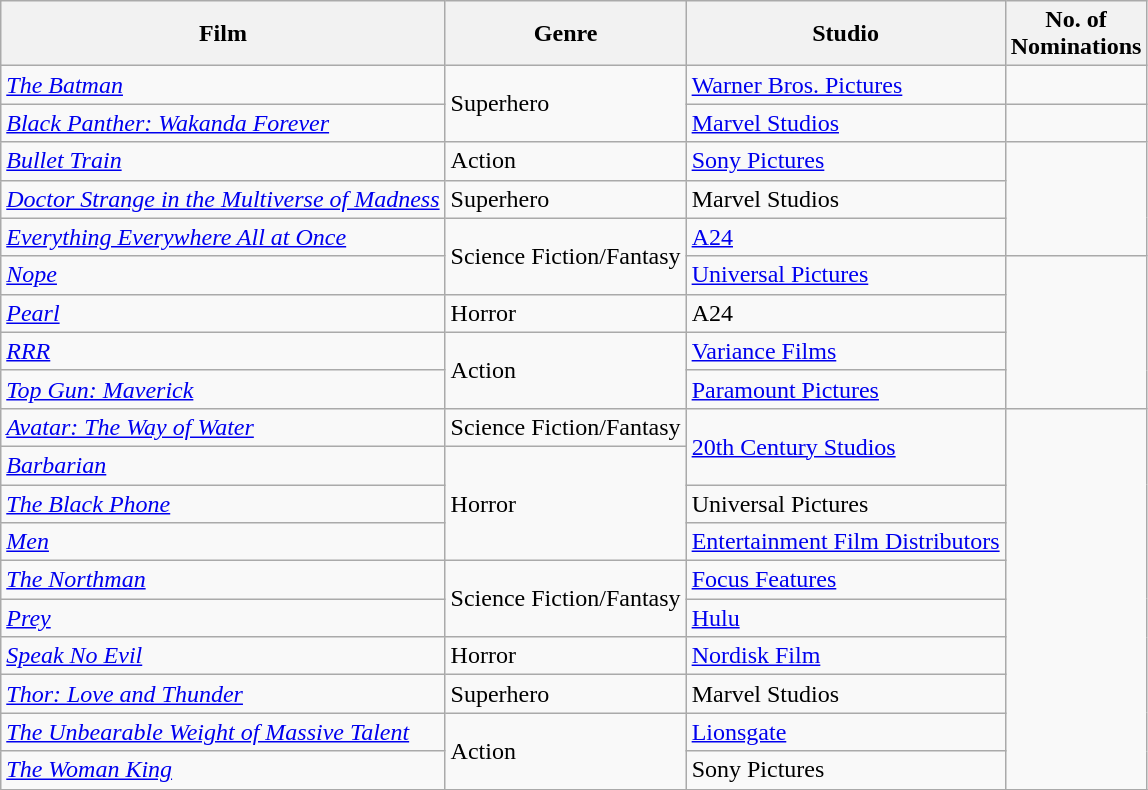<table class="wikitable plainrowheaders sortable plainrowheaders">
<tr>
<th scope="col">Film</th>
<th scope="col">Genre</th>
<th scope="col">Studio</th>
<th scope="col">No. of<br>Nominations</th>
</tr>
<tr>
<td><a href='#'><em>The Batman</em></a></td>
<td rowspan="2">Superhero</td>
<td><a href='#'>Warner Bros. Pictures</a></td>
<td></td>
</tr>
<tr>
<td><em><a href='#'>Black Panther: Wakanda Forever</a></em></td>
<td><a href='#'>Marvel Studios</a></td>
<td></td>
</tr>
<tr>
<td><a href='#'><em>Bullet Train</em></a></td>
<td>Action</td>
<td><a href='#'>Sony Pictures</a></td>
<td rowspan="3"></td>
</tr>
<tr>
<td><em><a href='#'>Doctor Strange in the Multiverse of Madness</a></em></td>
<td>Superhero</td>
<td>Marvel Studios</td>
</tr>
<tr>
<td><em><a href='#'>Everything Everywhere All at Once</a></em></td>
<td rowspan="2">Science Fiction/Fantasy</td>
<td><a href='#'>A24</a></td>
</tr>
<tr>
<td><em><a href='#'>Nope</a></em></td>
<td><a href='#'>Universal Pictures</a></td>
<td rowspan="4"></td>
</tr>
<tr>
<td><em><a href='#'>Pearl</a></em></td>
<td>Horror</td>
<td>A24</td>
</tr>
<tr>
<td><em><a href='#'>RRR</a></em></td>
<td rowspan="2">Action</td>
<td><a href='#'>Variance Films</a></td>
</tr>
<tr>
<td><em><a href='#'>Top Gun: Maverick</a></em></td>
<td><a href='#'>Paramount Pictures</a></td>
</tr>
<tr>
<td><em><a href='#'>Avatar: The Way of Water</a></em></td>
<td>Science Fiction/Fantasy</td>
<td rowspan="2"><a href='#'>20th Century Studios</a></td>
<td rowspan="10"></td>
</tr>
<tr>
<td><em><a href='#'>Barbarian</a></em></td>
<td rowspan="3">Horror</td>
</tr>
<tr>
<td><em><a href='#'>The Black Phone</a></em></td>
<td>Universal Pictures</td>
</tr>
<tr>
<td><em><a href='#'>Men</a></em></td>
<td><a href='#'>Entertainment Film Distributors</a></td>
</tr>
<tr>
<td><em><a href='#'>The Northman</a></em></td>
<td rowspan="2">Science Fiction/Fantasy</td>
<td><a href='#'>Focus Features</a></td>
</tr>
<tr>
<td><em><a href='#'>Prey</a></em></td>
<td><a href='#'>Hulu</a></td>
</tr>
<tr>
<td><em><a href='#'>Speak No Evil</a></em></td>
<td>Horror</td>
<td><a href='#'>Nordisk Film</a></td>
</tr>
<tr>
<td><em><a href='#'>Thor: Love and Thunder</a></em></td>
<td>Superhero</td>
<td>Marvel Studios</td>
</tr>
<tr>
<td><em><a href='#'>The Unbearable Weight of Massive Talent</a></em></td>
<td rowspan="2">Action</td>
<td><a href='#'>Lionsgate</a></td>
</tr>
<tr>
<td><em><a href='#'>The Woman King</a></em></td>
<td>Sony Pictures</td>
</tr>
<tr>
</tr>
</table>
